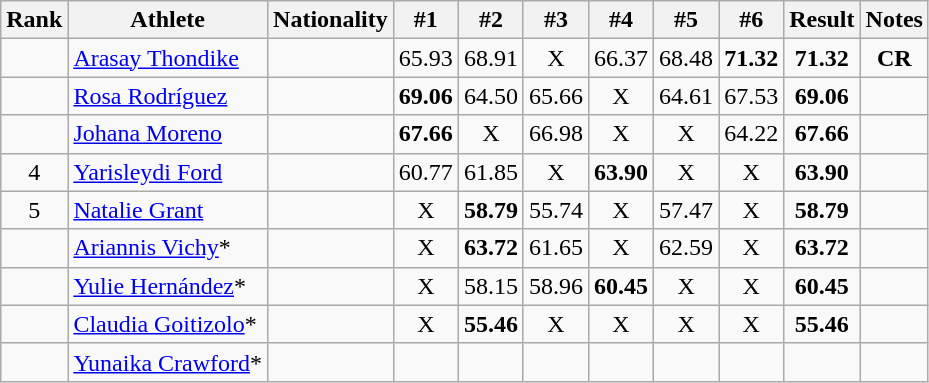<table class="wikitable sortable" style="text-align:center">
<tr>
<th>Rank</th>
<th>Athlete</th>
<th>Nationality</th>
<th>#1</th>
<th>#2</th>
<th>#3</th>
<th>#4</th>
<th>#5</th>
<th>#6</th>
<th>Result</th>
<th>Notes</th>
</tr>
<tr>
<td></td>
<td align=left><a href='#'>Arasay Thondike</a></td>
<td align=left></td>
<td>65.93</td>
<td>68.91</td>
<td>X</td>
<td>66.37</td>
<td>68.48</td>
<td><strong>71.32</strong></td>
<td><strong>71.32</strong></td>
<td><strong>CR</strong></td>
</tr>
<tr>
<td></td>
<td align=left><a href='#'>Rosa Rodríguez</a></td>
<td align=left></td>
<td><strong>69.06</strong></td>
<td>64.50</td>
<td>65.66</td>
<td>X</td>
<td>64.61</td>
<td>67.53</td>
<td><strong>69.06</strong></td>
<td></td>
</tr>
<tr>
<td></td>
<td align=left><a href='#'>Johana Moreno</a></td>
<td align=left></td>
<td><strong>67.66</strong></td>
<td>X</td>
<td>66.98</td>
<td>X</td>
<td>X</td>
<td>64.22</td>
<td><strong>67.66</strong></td>
<td></td>
</tr>
<tr>
<td>4</td>
<td align=left><a href='#'>Yarisleydi Ford</a></td>
<td align=left></td>
<td>60.77</td>
<td>61.85</td>
<td>X</td>
<td><strong>63.90</strong></td>
<td>X</td>
<td>X</td>
<td><strong>63.90</strong></td>
<td></td>
</tr>
<tr>
<td>5</td>
<td align=left><a href='#'>Natalie Grant</a></td>
<td align=left></td>
<td>X</td>
<td><strong>58.79</strong></td>
<td>55.74</td>
<td>X</td>
<td>57.47</td>
<td>X</td>
<td><strong>58.79</strong></td>
<td></td>
</tr>
<tr>
<td></td>
<td align=left><a href='#'>Ariannis Vichy</a>*</td>
<td align=left></td>
<td>X</td>
<td><strong>63.72</strong></td>
<td>61.65</td>
<td>X</td>
<td>62.59</td>
<td>X</td>
<td><strong>63.72</strong></td>
<td></td>
</tr>
<tr>
<td></td>
<td align=left><a href='#'>Yulie Hernández</a>*</td>
<td align=left></td>
<td>X</td>
<td>58.15</td>
<td>58.96</td>
<td><strong>60.45</strong></td>
<td>X</td>
<td>X</td>
<td><strong>60.45</strong></td>
<td></td>
</tr>
<tr>
<td></td>
<td align=left><a href='#'>Claudia Goitizolo</a>*</td>
<td align=left></td>
<td>X</td>
<td><strong>55.46</strong></td>
<td>X</td>
<td>X</td>
<td>X</td>
<td>X</td>
<td><strong>55.46</strong></td>
<td></td>
</tr>
<tr>
<td></td>
<td align=left><a href='#'>Yunaika Crawford</a>*</td>
<td align=left></td>
<td></td>
<td></td>
<td></td>
<td></td>
<td></td>
<td></td>
<td><strong></strong></td>
<td></td>
</tr>
</table>
